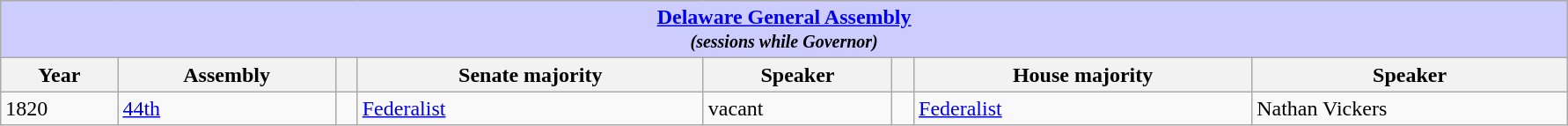<table class=wikitable style="width: 94%" style="text-align: center;" align="center">
<tr bgcolor=#cccccc>
<th colspan=12 style="background: #ccccff;"><strong><a href='#'>Delaware General Assembly</a></strong> <br> <small> <em>(sessions while Governor)</em></small></th>
</tr>
<tr>
<th><strong>Year</strong></th>
<th><strong>Assembly</strong></th>
<th></th>
<th><strong>Senate majority</strong></th>
<th><strong>Speaker</strong></th>
<th></th>
<th><strong>House majority</strong></th>
<th><strong>Speaker</strong></th>
</tr>
<tr>
<td>1820</td>
<td><a href='#'>44th</a></td>
<td></td>
<td><a href='#'>Federalist</a></td>
<td>vacant</td>
<td></td>
<td><a href='#'>Federalist</a></td>
<td>Nathan Vickers</td>
</tr>
</table>
